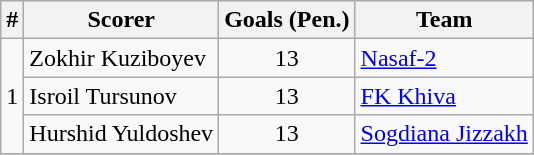<table class="wikitable">
<tr>
<th>#</th>
<th>Scorer</th>
<th>Goals (Pen.)</th>
<th>Team</th>
</tr>
<tr>
<td rowspan="3">1</td>
<td> Zokhir Kuziboyev</td>
<td align=center>13</td>
<td><a href='#'>Nasaf-2</a></td>
</tr>
<tr>
<td> Isroil Tursunov</td>
<td align=center>13</td>
<td><a href='#'>FK Khiva</a></td>
</tr>
<tr>
<td> Hurshid Yuldoshev</td>
<td align=center>13</td>
<td><a href='#'>Sogdiana Jizzakh</a></td>
</tr>
<tr>
</tr>
</table>
